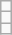<table class="wikitable">
<tr>
<td></td>
</tr>
<tr>
<td></td>
</tr>
<tr>
<td></td>
</tr>
</table>
